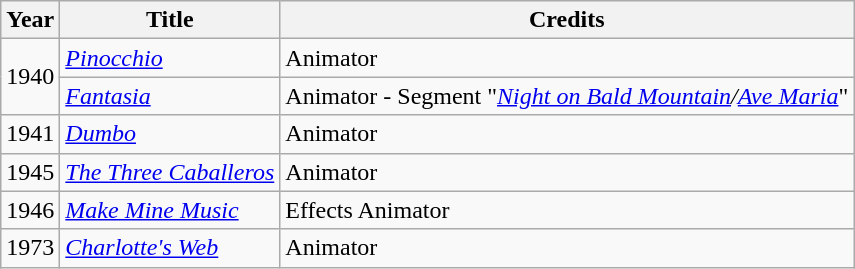<table class="wikitable sortable">
<tr>
<th>Year</th>
<th>Title</th>
<th>Credits</th>
</tr>
<tr>
<td rowspan="2">1940</td>
<td><em><a href='#'>Pinocchio</a></em></td>
<td>Animator</td>
</tr>
<tr>
<td><em><a href='#'>Fantasia</a></em></td>
<td>Animator - Segment "<em><a href='#'>Night on Bald Mountain</a>/<a href='#'>Ave Maria</a></em>"</td>
</tr>
<tr>
<td>1941</td>
<td><em><a href='#'>Dumbo</a></em></td>
<td>Animator</td>
</tr>
<tr>
<td>1945</td>
<td><em><a href='#'>The Three Caballeros</a></em></td>
<td>Animator</td>
</tr>
<tr>
<td>1946</td>
<td><em><a href='#'>Make Mine Music</a></em></td>
<td>Effects Animator</td>
</tr>
<tr>
<td>1973</td>
<td><em><a href='#'>Charlotte's Web</a></em></td>
<td>Animator</td>
</tr>
</table>
